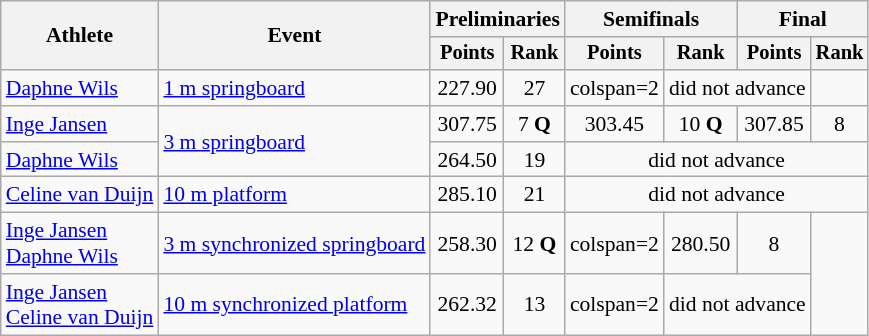<table class=wikitable style="font-size:90%;">
<tr>
<th rowspan="2">Athlete</th>
<th rowspan="2">Event</th>
<th colspan="2">Preliminaries</th>
<th colspan="2">Semifinals</th>
<th colspan="2">Final</th>
</tr>
<tr style="font-size:95%">
<th>Points</th>
<th>Rank</th>
<th>Points</th>
<th>Rank</th>
<th>Points</th>
<th>Rank</th>
</tr>
<tr align=center>
<td align=left><a href='#'>Daphne Wils</a></td>
<td align=left><a href='#'>1 m springboard</a></td>
<td>227.90</td>
<td>27</td>
<td>colspan=2 </td>
<td colspan=2>did not advance</td>
</tr>
<tr align=center>
<td align=left><a href='#'>Inge Jansen</a></td>
<td align=left rowspan=2><a href='#'>3 m springboard</a></td>
<td>307.75</td>
<td>7 <strong>Q</strong></td>
<td>303.45</td>
<td>10 <strong>Q</strong></td>
<td>307.85</td>
<td>8</td>
</tr>
<tr align=center>
<td align=left><a href='#'>Daphne Wils</a></td>
<td>264.50</td>
<td>19</td>
<td colspan=4>did not advance</td>
</tr>
<tr align=center>
<td align=left><a href='#'>Celine van Duijn</a></td>
<td align=left><a href='#'>10 m platform</a></td>
<td>285.10</td>
<td>21</td>
<td colspan=4>did not advance</td>
</tr>
<tr align=center>
<td align=left><a href='#'>Inge Jansen</a><br><a href='#'>Daphne Wils</a></td>
<td align=left><a href='#'>3 m synchronized springboard</a></td>
<td>258.30</td>
<td>12 <strong>Q</strong></td>
<td>colspan=2 </td>
<td>280.50</td>
<td>8</td>
</tr>
<tr align=center>
<td align=left><a href='#'>Inge Jansen</a><br><a href='#'>Celine van Duijn</a></td>
<td align=left><a href='#'>10 m synchronized platform</a></td>
<td>262.32</td>
<td>13</td>
<td>colspan=2 </td>
<td colspan=2>did not advance</td>
</tr>
</table>
